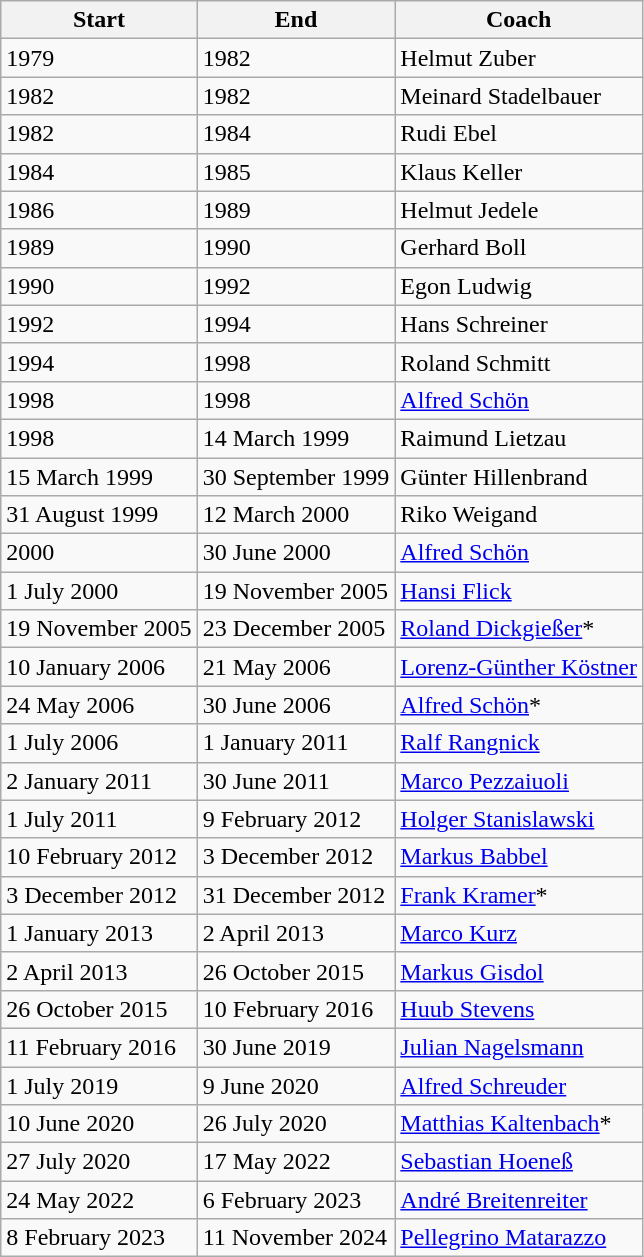<table class="wikitable">
<tr>
<th>Start</th>
<th>End</th>
<th>Coach</th>
</tr>
<tr>
<td>1979</td>
<td>1982</td>
<td> Helmut Zuber</td>
</tr>
<tr>
<td>1982</td>
<td>1982</td>
<td> Meinard Stadelbauer</td>
</tr>
<tr>
<td>1982</td>
<td>1984</td>
<td> Rudi Ebel</td>
</tr>
<tr>
<td>1984</td>
<td>1985</td>
<td> Klaus Keller</td>
</tr>
<tr>
<td>1986</td>
<td>1989</td>
<td> Helmut Jedele</td>
</tr>
<tr>
<td>1989</td>
<td>1990</td>
<td> Gerhard Boll</td>
</tr>
<tr>
<td>1990</td>
<td>1992</td>
<td> Egon Ludwig</td>
</tr>
<tr>
<td>1992</td>
<td>1994</td>
<td> Hans Schreiner</td>
</tr>
<tr>
<td>1994</td>
<td>1998</td>
<td> Roland Schmitt</td>
</tr>
<tr>
<td>1998</td>
<td>1998</td>
<td> <a href='#'>Alfred Schön</a></td>
</tr>
<tr>
<td>1998</td>
<td>14 March 1999</td>
<td> Raimund Lietzau</td>
</tr>
<tr>
<td>15 March 1999</td>
<td>30 September 1999</td>
<td> Günter Hillenbrand</td>
</tr>
<tr>
<td>31 August 1999</td>
<td>12 March 2000</td>
<td> Riko Weigand</td>
</tr>
<tr>
<td>2000</td>
<td>30 June 2000</td>
<td> <a href='#'>Alfred Schön</a></td>
</tr>
<tr>
<td>1 July 2000</td>
<td>19 November 2005</td>
<td> <a href='#'>Hansi Flick</a></td>
</tr>
<tr>
<td>19 November 2005</td>
<td>23 December 2005</td>
<td> <a href='#'>Roland Dickgießer</a>*</td>
</tr>
<tr>
<td>10 January 2006</td>
<td>21 May 2006</td>
<td> <a href='#'>Lorenz-Günther Köstner</a></td>
</tr>
<tr>
<td>24 May 2006</td>
<td>30 June 2006</td>
<td> <a href='#'>Alfred Schön</a>*</td>
</tr>
<tr>
<td>1 July 2006</td>
<td>1 January 2011</td>
<td> <a href='#'>Ralf Rangnick</a></td>
</tr>
<tr>
<td>2 January 2011</td>
<td>30 June 2011</td>
<td> <a href='#'>Marco Pezzaiuoli</a></td>
</tr>
<tr>
<td>1 July 2011</td>
<td>9 February 2012</td>
<td> <a href='#'>Holger Stanislawski</a></td>
</tr>
<tr>
<td>10 February 2012</td>
<td>3 December 2012</td>
<td> <a href='#'>Markus Babbel</a></td>
</tr>
<tr>
<td>3 December 2012</td>
<td>31 December 2012</td>
<td> <a href='#'>Frank Kramer</a>*</td>
</tr>
<tr>
<td>1 January 2013</td>
<td>2 April 2013</td>
<td> <a href='#'>Marco Kurz</a></td>
</tr>
<tr>
<td>2 April 2013</td>
<td>26 October 2015</td>
<td> <a href='#'>Markus Gisdol</a></td>
</tr>
<tr>
<td>26 October 2015</td>
<td>10 February 2016</td>
<td> <a href='#'>Huub Stevens</a></td>
</tr>
<tr>
<td>11 February 2016</td>
<td>30 June 2019</td>
<td> <a href='#'>Julian Nagelsmann</a></td>
</tr>
<tr>
<td>1 July 2019</td>
<td>9 June 2020</td>
<td> <a href='#'>Alfred Schreuder</a></td>
</tr>
<tr>
<td>10 June 2020</td>
<td>26 July 2020</td>
<td> <a href='#'>Matthias Kaltenbach</a>*</td>
</tr>
<tr>
<td>27 July 2020</td>
<td>17 May 2022</td>
<td> <a href='#'>Sebastian Hoeneß</a></td>
</tr>
<tr>
<td>24 May 2022</td>
<td>6 February 2023</td>
<td> <a href='#'>André Breitenreiter</a></td>
</tr>
<tr>
<td>8 February 2023</td>
<td>11 November 2024</td>
<td> <a href='#'>Pellegrino Matarazzo</a></td>
</tr>
</table>
